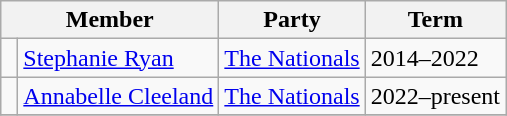<table class="wikitable">
<tr>
<th colspan="2">Member</th>
<th>Party</th>
<th>Term</th>
</tr>
<tr>
<td> </td>
<td><a href='#'>Stephanie Ryan</a></td>
<td><a href='#'>The Nationals</a></td>
<td>2014–2022</td>
</tr>
<tr>
<td> </td>
<td><a href='#'>Annabelle Cleeland</a></td>
<td><a href='#'>The Nationals</a></td>
<td>2022–present</td>
</tr>
<tr>
</tr>
</table>
